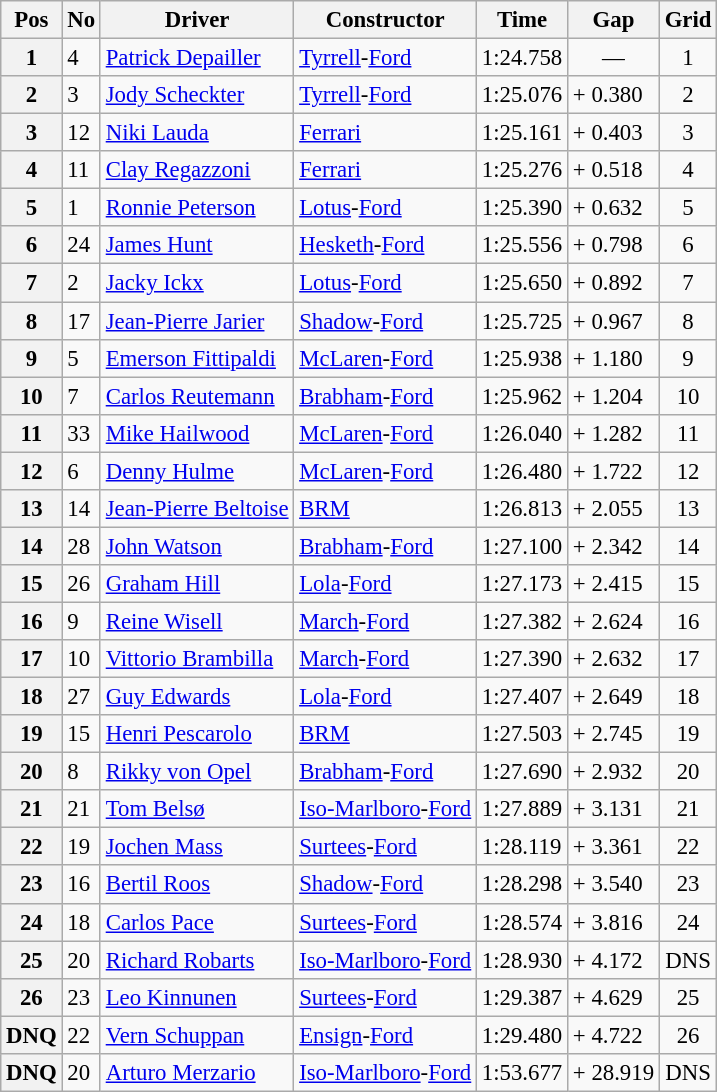<table class="wikitable sortable" style="font-size: 95%">
<tr>
<th>Pos</th>
<th>No</th>
<th>Driver</th>
<th>Constructor</th>
<th>Time</th>
<th>Gap</th>
<th>Grid</th>
</tr>
<tr>
<th>1</th>
<td>4</td>
<td> <a href='#'>Patrick Depailler</a></td>
<td><a href='#'>Tyrrell</a>-<a href='#'>Ford</a></td>
<td>1:24.758</td>
<td align="center">—</td>
<td align="center">1</td>
</tr>
<tr>
<th>2</th>
<td>3</td>
<td> <a href='#'>Jody Scheckter</a></td>
<td><a href='#'>Tyrrell</a>-<a href='#'>Ford</a></td>
<td>1:25.076</td>
<td>+ 0.380</td>
<td align="center">2</td>
</tr>
<tr>
<th>3</th>
<td>12</td>
<td> <a href='#'>Niki Lauda</a></td>
<td><a href='#'>Ferrari</a></td>
<td>1:25.161</td>
<td>+ 0.403</td>
<td align="center">3</td>
</tr>
<tr>
<th>4</th>
<td>11</td>
<td> <a href='#'>Clay Regazzoni</a></td>
<td><a href='#'>Ferrari</a></td>
<td>1:25.276</td>
<td>+ 0.518</td>
<td align="center">4</td>
</tr>
<tr>
<th>5</th>
<td>1</td>
<td> <a href='#'>Ronnie Peterson</a></td>
<td><a href='#'>Lotus</a>-<a href='#'>Ford</a></td>
<td>1:25.390</td>
<td>+ 0.632</td>
<td align="center">5</td>
</tr>
<tr>
<th>6</th>
<td>24</td>
<td> <a href='#'>James Hunt</a></td>
<td><a href='#'>Hesketh</a>-<a href='#'>Ford</a></td>
<td>1:25.556</td>
<td>+ 0.798</td>
<td align="center">6</td>
</tr>
<tr>
<th>7</th>
<td>2</td>
<td> <a href='#'>Jacky Ickx</a></td>
<td><a href='#'>Lotus</a>-<a href='#'>Ford</a></td>
<td>1:25.650</td>
<td>+ 0.892</td>
<td align="center">7</td>
</tr>
<tr>
<th>8</th>
<td>17</td>
<td> <a href='#'>Jean-Pierre Jarier</a></td>
<td><a href='#'>Shadow</a>-<a href='#'>Ford</a></td>
<td>1:25.725</td>
<td>+ 0.967</td>
<td align="center">8</td>
</tr>
<tr>
<th>9</th>
<td>5</td>
<td> <a href='#'>Emerson Fittipaldi</a></td>
<td><a href='#'>McLaren</a>-<a href='#'>Ford</a></td>
<td>1:25.938</td>
<td>+ 1.180</td>
<td align="center">9</td>
</tr>
<tr>
<th>10</th>
<td>7</td>
<td> <a href='#'>Carlos Reutemann</a></td>
<td><a href='#'>Brabham</a>-<a href='#'>Ford</a></td>
<td>1:25.962</td>
<td>+ 1.204</td>
<td align="center">10</td>
</tr>
<tr>
<th>11</th>
<td>33</td>
<td> <a href='#'>Mike Hailwood</a></td>
<td><a href='#'>McLaren</a>-<a href='#'>Ford</a></td>
<td>1:26.040</td>
<td>+ 1.282</td>
<td align="center">11</td>
</tr>
<tr>
<th>12</th>
<td>6</td>
<td> <a href='#'>Denny Hulme</a></td>
<td><a href='#'>McLaren</a>-<a href='#'>Ford</a></td>
<td>1:26.480</td>
<td>+ 1.722</td>
<td align="center">12</td>
</tr>
<tr>
<th>13</th>
<td>14</td>
<td> <a href='#'>Jean-Pierre Beltoise</a></td>
<td><a href='#'>BRM</a></td>
<td>1:26.813</td>
<td>+ 2.055</td>
<td align="center">13</td>
</tr>
<tr>
<th>14</th>
<td>28</td>
<td> <a href='#'>John Watson</a></td>
<td><a href='#'>Brabham</a>-<a href='#'>Ford</a></td>
<td>1:27.100</td>
<td>+ 2.342</td>
<td align="center">14</td>
</tr>
<tr>
<th>15</th>
<td>26</td>
<td> <a href='#'>Graham Hill</a></td>
<td><a href='#'>Lola</a>-<a href='#'>Ford</a></td>
<td>1:27.173</td>
<td>+ 2.415</td>
<td align="center">15</td>
</tr>
<tr>
<th>16</th>
<td>9</td>
<td> <a href='#'>Reine Wisell</a></td>
<td><a href='#'>March</a>-<a href='#'>Ford</a></td>
<td>1:27.382</td>
<td>+ 2.624</td>
<td align="center">16</td>
</tr>
<tr>
<th>17</th>
<td>10</td>
<td> <a href='#'>Vittorio Brambilla</a></td>
<td><a href='#'>March</a>-<a href='#'>Ford</a></td>
<td>1:27.390</td>
<td>+ 2.632</td>
<td align="center">17</td>
</tr>
<tr>
<th>18</th>
<td>27</td>
<td> <a href='#'>Guy Edwards</a></td>
<td><a href='#'>Lola</a>-<a href='#'>Ford</a></td>
<td>1:27.407</td>
<td>+ 2.649</td>
<td align="center">18</td>
</tr>
<tr>
<th>19</th>
<td>15</td>
<td> <a href='#'>Henri Pescarolo</a></td>
<td><a href='#'>BRM</a></td>
<td>1:27.503</td>
<td>+ 2.745</td>
<td align="center">19</td>
</tr>
<tr>
<th>20</th>
<td>8</td>
<td> <a href='#'>Rikky von Opel</a></td>
<td><a href='#'>Brabham</a>-<a href='#'>Ford</a></td>
<td>1:27.690</td>
<td>+ 2.932</td>
<td align="center">20</td>
</tr>
<tr>
<th>21</th>
<td>21</td>
<td> <a href='#'>Tom Belsø</a></td>
<td><a href='#'>Iso-Marlboro</a>-<a href='#'>Ford</a></td>
<td>1:27.889</td>
<td>+ 3.131</td>
<td align="center">21</td>
</tr>
<tr>
<th>22</th>
<td>19</td>
<td> <a href='#'>Jochen Mass</a></td>
<td><a href='#'>Surtees</a>-<a href='#'>Ford</a></td>
<td>1:28.119</td>
<td>+ 3.361</td>
<td align="center">22</td>
</tr>
<tr>
<th>23</th>
<td>16</td>
<td> <a href='#'>Bertil Roos</a></td>
<td><a href='#'>Shadow</a>-<a href='#'>Ford</a></td>
<td>1:28.298</td>
<td>+ 3.540</td>
<td align="center">23</td>
</tr>
<tr>
<th>24</th>
<td>18</td>
<td> <a href='#'>Carlos Pace</a></td>
<td><a href='#'>Surtees</a>-<a href='#'>Ford</a></td>
<td>1:28.574</td>
<td>+ 3.816</td>
<td align="center">24</td>
</tr>
<tr>
<th>25</th>
<td>20</td>
<td> <a href='#'>Richard Robarts</a></td>
<td><a href='#'>Iso-Marlboro</a>-<a href='#'>Ford</a></td>
<td>1:28.930</td>
<td>+ 4.172</td>
<td align="center">DNS</td>
</tr>
<tr>
<th>26</th>
<td>23</td>
<td> <a href='#'>Leo Kinnunen</a></td>
<td><a href='#'>Surtees</a>-<a href='#'>Ford</a></td>
<td>1:29.387</td>
<td>+ 4.629</td>
<td align="center">25</td>
</tr>
<tr>
<th>DNQ</th>
<td>22</td>
<td> <a href='#'>Vern Schuppan</a></td>
<td><a href='#'>Ensign</a>-<a href='#'>Ford</a></td>
<td>1:29.480</td>
<td>+ 4.722</td>
<td align="center">26</td>
</tr>
<tr>
<th>DNQ</th>
<td>20</td>
<td> <a href='#'>Arturo Merzario</a></td>
<td><a href='#'>Iso-Marlboro</a>-<a href='#'>Ford</a></td>
<td>1:53.677</td>
<td>+ 28.919</td>
<td align="center">DNS</td>
</tr>
</table>
